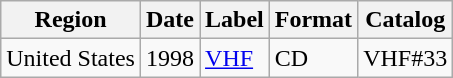<table class="wikitable">
<tr>
<th>Region</th>
<th>Date</th>
<th>Label</th>
<th>Format</th>
<th>Catalog</th>
</tr>
<tr>
<td>United States</td>
<td>1998</td>
<td><a href='#'>VHF</a></td>
<td>CD</td>
<td>VHF#33</td>
</tr>
</table>
